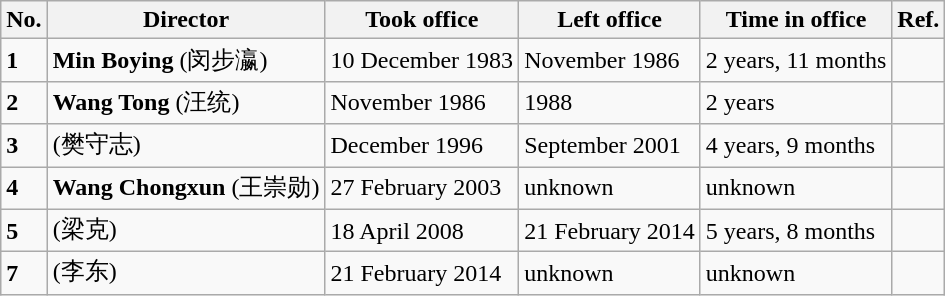<table class="wikitable">
<tr>
<th>No.</th>
<th>Director</th>
<th>Took office</th>
<th>Left office</th>
<th>Time in office</th>
<th>Ref.</th>
</tr>
<tr>
<td><strong>1</strong></td>
<td><strong>Min Boying</strong> (闵步瀛)</td>
<td>10 December 1983</td>
<td>November 1986</td>
<td>2 years, 11 months</td>
<td></td>
</tr>
<tr>
<td><strong>2</strong></td>
<td><strong>Wang Tong</strong> (汪统)</td>
<td>November 1986</td>
<td>1988</td>
<td>2 years</td>
<td></td>
</tr>
<tr>
<td><strong>3</strong></td>
<td><strong></strong> (樊守志)</td>
<td>December 1996</td>
<td>September 2001</td>
<td>4 years, 9 months</td>
<td></td>
</tr>
<tr>
<td><strong>4</strong></td>
<td><strong>Wang Chongxun</strong> (王崇勋)</td>
<td>27 February 2003</td>
<td>unknown</td>
<td>unknown</td>
<td></td>
</tr>
<tr>
<td><strong>5</strong></td>
<td><strong></strong> (梁克)</td>
<td>18 April 2008</td>
<td>21 February 2014</td>
<td>5 years, 8 months</td>
<td></td>
</tr>
<tr>
<td><strong>7</strong></td>
<td><strong></strong> (李东)</td>
<td>21 February 2014</td>
<td>unknown</td>
<td>unknown</td>
<td></td>
</tr>
</table>
